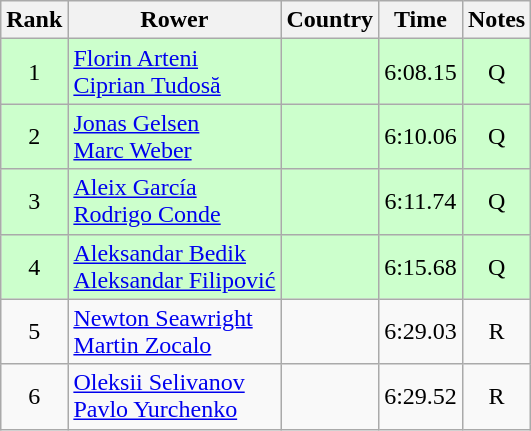<table class="wikitable" style="text-align:center">
<tr>
<th>Rank</th>
<th>Rower</th>
<th>Country</th>
<th>Time</th>
<th>Notes</th>
</tr>
<tr bgcolor=ccffcc>
<td>1</td>
<td align="left"><a href='#'>Florin Arteni</a><br><a href='#'>Ciprian Tudosă</a></td>
<td align="left"></td>
<td>6:08.15</td>
<td>Q</td>
</tr>
<tr bgcolor=ccffcc>
<td>2</td>
<td align="left"><a href='#'>Jonas Gelsen</a><br><a href='#'>Marc Weber</a></td>
<td align="left"></td>
<td>6:10.06</td>
<td>Q</td>
</tr>
<tr bgcolor=ccffcc>
<td>3</td>
<td align="left"><a href='#'>Aleix García</a><br><a href='#'>Rodrigo Conde</a></td>
<td align="left"></td>
<td>6:11.74</td>
<td>Q</td>
</tr>
<tr bgcolor=ccffcc>
<td>4</td>
<td align="left"><a href='#'>Aleksandar Bedik</a><br><a href='#'>Aleksandar Filipović</a></td>
<td align="left"></td>
<td>6:15.68</td>
<td>Q</td>
</tr>
<tr>
<td>5</td>
<td align="left"><a href='#'>Newton Seawright</a><br><a href='#'>Martin Zocalo</a></td>
<td align="left"></td>
<td>6:29.03</td>
<td>R</td>
</tr>
<tr>
<td>6</td>
<td align="left"><a href='#'>Oleksii Selivanov</a><br><a href='#'>Pavlo Yurchenko</a></td>
<td align="left"></td>
<td>6:29.52</td>
<td>R</td>
</tr>
</table>
